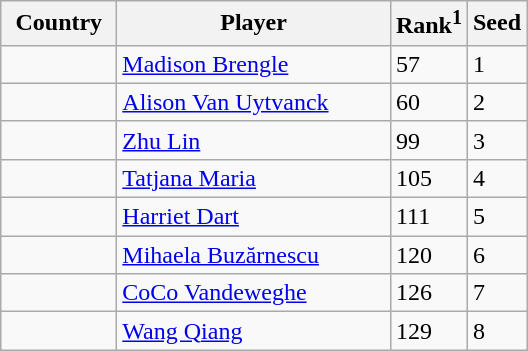<table class="sortable wikitable">
<tr>
<th width="70">Country</th>
<th width="175">Player</th>
<th>Rank<sup>1</sup></th>
<th>Seed</th>
</tr>
<tr>
<td></td>
<td><a href='#'>Madison Brengle</a></td>
<td>57</td>
<td>1</td>
</tr>
<tr>
<td></td>
<td><a href='#'>Alison Van Uytvanck</a></td>
<td>60</td>
<td>2</td>
</tr>
<tr>
<td></td>
<td><a href='#'>Zhu Lin</a></td>
<td>99</td>
<td>3</td>
</tr>
<tr>
<td></td>
<td><a href='#'>Tatjana Maria</a></td>
<td>105</td>
<td>4</td>
</tr>
<tr>
<td></td>
<td><a href='#'>Harriet Dart</a></td>
<td>111</td>
<td>5</td>
</tr>
<tr>
<td></td>
<td><a href='#'>Mihaela Buzărnescu</a></td>
<td>120</td>
<td>6</td>
</tr>
<tr>
<td></td>
<td><a href='#'>CoCo Vandeweghe</a></td>
<td>126</td>
<td>7</td>
</tr>
<tr>
<td></td>
<td><a href='#'>Wang Qiang</a></td>
<td>129</td>
<td>8</td>
</tr>
</table>
